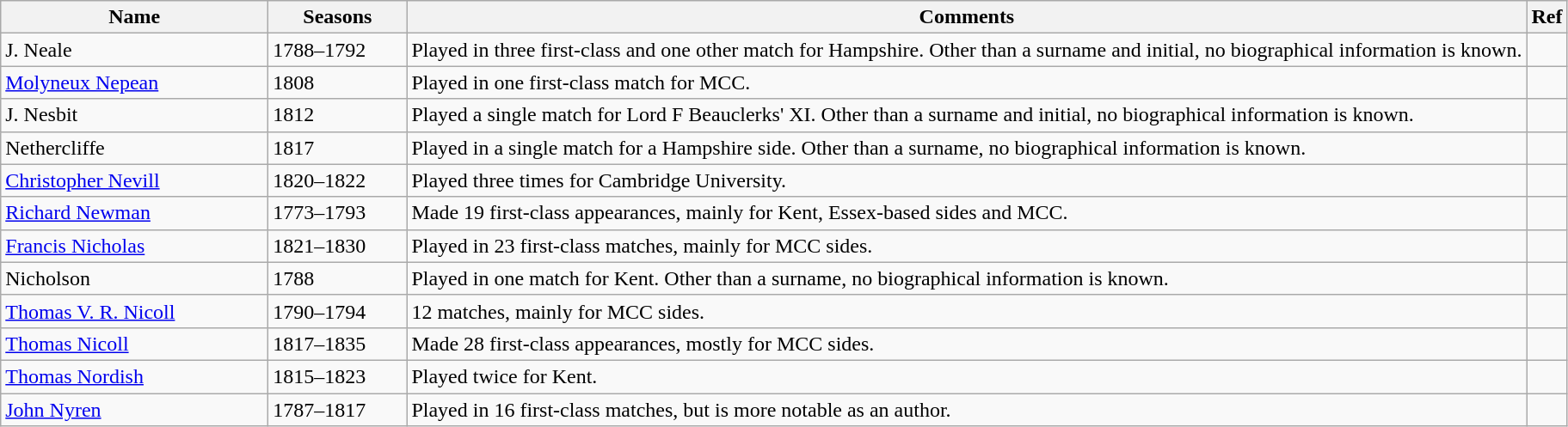<table class="wikitable">
<tr>
<th style="width:200px">Name</th>
<th style="width: 100px">Seasons</th>
<th>Comments</th>
<th>Ref</th>
</tr>
<tr>
<td>J. Neale</td>
<td>1788–1792</td>
<td>Played in three first-class and one other match for Hampshire. Other than a surname and initial, no biographical information is known.</td>
<td></td>
</tr>
<tr>
<td><a href='#'>Molyneux Nepean</a></td>
<td>1808</td>
<td>Played in one first-class match for MCC.</td>
<td></td>
</tr>
<tr>
<td>J. Nesbit</td>
<td>1812</td>
<td>Played a single match for Lord F Beauclerks' XI. Other than a surname and initial, no biographical information is known.</td>
<td></td>
</tr>
<tr>
<td>Nethercliffe</td>
<td>1817</td>
<td>Played in a single match for a Hampshire side. Other than a surname, no biographical information is known.</td>
<td></td>
</tr>
<tr>
<td><a href='#'>Christopher Nevill</a></td>
<td>1820–1822</td>
<td>Played three times for Cambridge University.</td>
<td></td>
</tr>
<tr>
<td><a href='#'>Richard Newman</a></td>
<td>1773–1793</td>
<td>Made 19 first-class appearances, mainly for Kent, Essex-based sides and MCC.</td>
<td></td>
</tr>
<tr>
<td><a href='#'>Francis Nicholas</a></td>
<td>1821–1830</td>
<td>Played in 23 first-class matches, mainly for MCC sides.</td>
<td></td>
</tr>
<tr>
<td>Nicholson</td>
<td>1788</td>
<td>Played in one match for Kent. Other than a surname, no biographical information is known.</td>
<td></td>
</tr>
<tr>
<td><a href='#'>Thomas V. R. Nicoll</a></td>
<td>1790–1794</td>
<td>12 matches, mainly for MCC sides.</td>
<td></td>
</tr>
<tr>
<td><a href='#'>Thomas Nicoll</a></td>
<td>1817–1835</td>
<td>Made 28 first-class appearances, mostly for MCC sides.</td>
<td></td>
</tr>
<tr>
<td><a href='#'>Thomas Nordish</a></td>
<td>1815–1823</td>
<td>Played twice for Kent.</td>
<td></td>
</tr>
<tr>
<td><a href='#'>John Nyren</a></td>
<td>1787–1817</td>
<td>Played in 16 first-class matches, but is more notable as an author.</td>
<td></td>
</tr>
</table>
